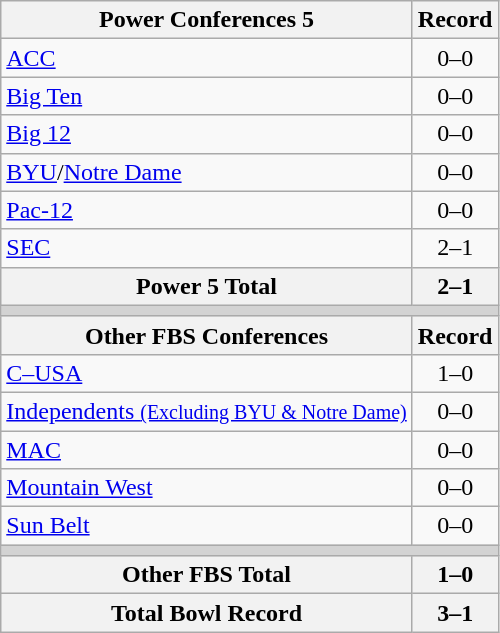<table class="wikitable">
<tr>
<th>Power Conferences 5</th>
<th>Record</th>
</tr>
<tr>
<td><a href='#'>ACC</a></td>
<td align=center>0–0</td>
</tr>
<tr>
<td><a href='#'>Big Ten</a></td>
<td align=center>0–0</td>
</tr>
<tr>
<td><a href='#'>Big 12</a></td>
<td align=center>0–0</td>
</tr>
<tr>
<td><a href='#'>BYU</a>/<a href='#'>Notre Dame</a></td>
<td align=center>0–0</td>
</tr>
<tr>
<td><a href='#'>Pac-12</a></td>
<td align=center>0–0</td>
</tr>
<tr>
<td><a href='#'>SEC</a></td>
<td align=center>2–1</td>
</tr>
<tr>
<th>Power 5 Total</th>
<th>2–1</th>
</tr>
<tr>
<th colspan="2" style="background:lightgrey;"></th>
</tr>
<tr>
<th>Other FBS Conferences</th>
<th>Record</th>
</tr>
<tr>
<td><a href='#'>C–USA</a></td>
<td align=center>1–0</td>
</tr>
<tr>
<td><a href='#'>Independents <small>(Excluding BYU & Notre Dame)</small></a></td>
<td align=center>0–0</td>
</tr>
<tr>
<td><a href='#'>MAC</a></td>
<td align=center>0–0</td>
</tr>
<tr>
<td><a href='#'>Mountain West</a></td>
<td align=center>0–0</td>
</tr>
<tr>
<td><a href='#'>Sun Belt</a></td>
<td align=center>0–0</td>
</tr>
<tr>
<th colspan="2" style="background:lightgrey;"></th>
</tr>
<tr>
<th>Other FBS Total</th>
<th>1–0</th>
</tr>
<tr>
<th>Total Bowl Record</th>
<th>3–1</th>
</tr>
</table>
